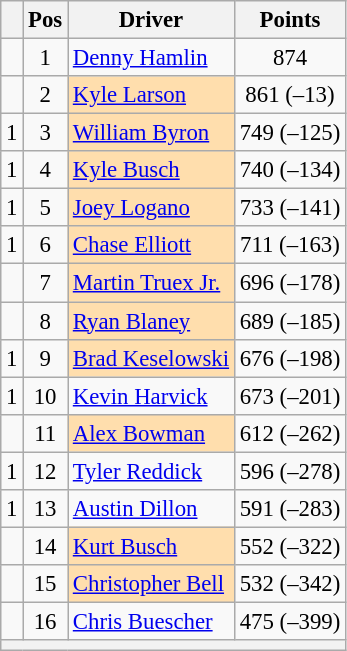<table class="wikitable" style="font-size: 95%">
<tr>
<th></th>
<th>Pos</th>
<th>Driver</th>
<th>Points</th>
</tr>
<tr>
<td align="left"></td>
<td style="text-align:center;">1</td>
<td><a href='#'>Denny Hamlin</a></td>
<td style="text-align:center;">874</td>
</tr>
<tr>
<td align="left"></td>
<td style="text-align:center;">2</td>
<td style="background:#FFDEAD;"><a href='#'>Kyle Larson</a></td>
<td style="text-align:center;">861 (–13)</td>
</tr>
<tr>
<td align="left"> 1</td>
<td style="text-align:center;">3</td>
<td style="background:#FFDEAD;"><a href='#'>William Byron</a></td>
<td style="text-align:center;">749 (–125)</td>
</tr>
<tr>
<td align="left"> 1</td>
<td style="text-align:center;">4</td>
<td style="background:#FFDEAD;"><a href='#'>Kyle Busch</a></td>
<td style="text-align:center;">740 (–134)</td>
</tr>
<tr>
<td align="left"> 1</td>
<td style="text-align:center;">5</td>
<td style="background:#FFDEAD;"><a href='#'>Joey Logano</a></td>
<td style="text-align:center;">733 (–141)</td>
</tr>
<tr>
<td align="left"> 1</td>
<td style="text-align:center;">6</td>
<td style="background:#FFDEAD;"><a href='#'>Chase Elliott</a></td>
<td style="text-align:center;">711 (–163)</td>
</tr>
<tr>
<td align="left"></td>
<td style="text-align:center;">7</td>
<td style="background:#FFDEAD;"><a href='#'>Martin Truex Jr.</a></td>
<td style="text-align:center;">696 (–178)</td>
</tr>
<tr>
<td align="left"></td>
<td style="text-align:center;">8</td>
<td style="background:#FFDEAD;"><a href='#'>Ryan Blaney</a></td>
<td style="text-align:center;">689 (–185)</td>
</tr>
<tr>
<td align="left"> 1</td>
<td style="text-align:center;">9</td>
<td style="background:#FFDEAD;"><a href='#'>Brad Keselowski</a></td>
<td style="text-align:center;">676 (–198)</td>
</tr>
<tr>
<td align="left"> 1</td>
<td style="text-align:center;">10</td>
<td><a href='#'>Kevin Harvick</a></td>
<td style="text-align:center;">673 (–201)</td>
</tr>
<tr>
<td align="left"></td>
<td style="text-align:center;">11</td>
<td style="background:#FFDEAD;"><a href='#'>Alex Bowman</a></td>
<td style="text-align:center;">612 (–262)</td>
</tr>
<tr>
<td align="left"> 1</td>
<td style="text-align:center;">12</td>
<td><a href='#'>Tyler Reddick</a></td>
<td style="text-align:center;">596 (–278)</td>
</tr>
<tr>
<td align="left"> 1</td>
<td style="text-align:center;">13</td>
<td><a href='#'>Austin Dillon</a></td>
<td style="text-align:center;">591 (–283)</td>
</tr>
<tr>
<td align="left"></td>
<td style="text-align:center;">14</td>
<td style="background:#FFDEAD;"><a href='#'>Kurt Busch</a></td>
<td style="text-align:center;">552 (–322)</td>
</tr>
<tr>
<td align="left"></td>
<td style="text-align:center;">15</td>
<td style="background:#FFDEAD;"><a href='#'>Christopher Bell</a></td>
<td style="text-align:center;">532 (–342)</td>
</tr>
<tr>
<td align="left"></td>
<td style="text-align:center;">16</td>
<td><a href='#'>Chris Buescher</a></td>
<td style="text-align:center;">475 (–399)</td>
</tr>
<tr class="sortbottom">
<th colspan="9"></th>
</tr>
</table>
